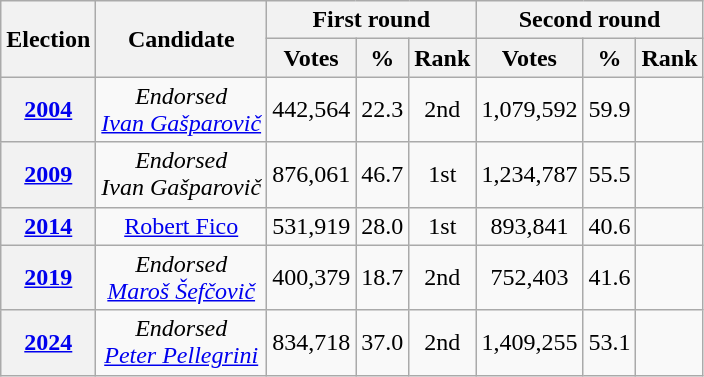<table class=wikitable style=text-align:center>
<tr>
<th rowspan="2">Election</th>
<th rowspan="2">Candidate</th>
<th colspan="3">First round</th>
<th colspan="3">Second round</th>
</tr>
<tr>
<th>Votes</th>
<th>%</th>
<th>Rank</th>
<th>Votes</th>
<th>%</th>
<th>Rank</th>
</tr>
<tr>
<th><a href='#'>2004</a></th>
<td><em>Endorsed<br><a href='#'>Ivan Gašparovič</a></em></td>
<td>442,564</td>
<td>22.3</td>
<td>2nd</td>
<td>1,079,592</td>
<td>59.9</td>
<td></td>
</tr>
<tr>
<th><a href='#'>2009</a></th>
<td><em>Endorsed<br>Ivan Gašparovič</em></td>
<td>876,061</td>
<td>46.7</td>
<td>1st</td>
<td>1,234,787</td>
<td>55.5</td>
<td></td>
</tr>
<tr>
<th><a href='#'>2014</a></th>
<td><a href='#'>Robert Fico</a></td>
<td>531,919</td>
<td>28.0</td>
<td>1st</td>
<td>893,841</td>
<td>40.6</td>
<td></td>
</tr>
<tr>
<th><a href='#'>2019</a></th>
<td><em>Endorsed<br><a href='#'>Maroš Šefčovič</a></em></td>
<td>400,379</td>
<td>18.7</td>
<td>2nd</td>
<td>752,403</td>
<td>41.6</td>
<td></td>
</tr>
<tr>
<th><a href='#'>2024</a></th>
<td><em>Endorsed<br><a href='#'>Peter Pellegrini</a></em></td>
<td>834,718</td>
<td>37.0</td>
<td>2nd</td>
<td>1,409,255</td>
<td>53.1</td>
<td></td>
</tr>
</table>
